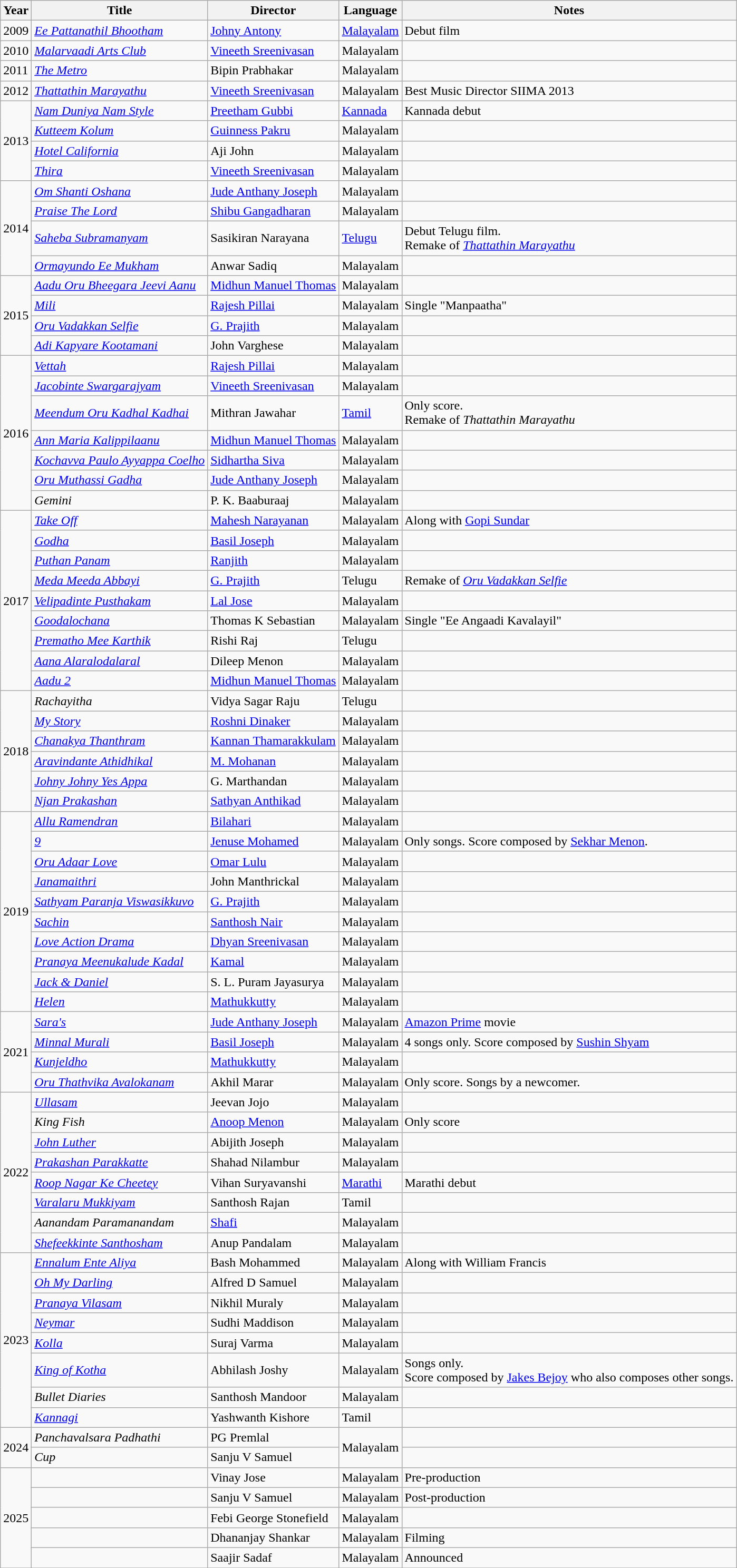<table class="wikitable sortable">
<tr>
<th>Year</th>
<th>Title</th>
<th>Director</th>
<th>Language</th>
<th>Notes</th>
</tr>
<tr>
<td>2009</td>
<td><em><a href='#'>Ee Pattanathil Bhootham</a></em></td>
<td><a href='#'>Johny Antony</a></td>
<td><a href='#'>Malayalam</a></td>
<td>Debut film</td>
</tr>
<tr>
<td>2010</td>
<td><em><a href='#'>Malarvaadi Arts Club</a></em></td>
<td><a href='#'>Vineeth Sreenivasan</a></td>
<td>Malayalam</td>
<td></td>
</tr>
<tr>
<td>2011</td>
<td><em><a href='#'>The Metro</a></em></td>
<td>Bipin Prabhakar</td>
<td>Malayalam</td>
<td></td>
</tr>
<tr>
<td>2012</td>
<td><em><a href='#'>Thattathin Marayathu</a></em></td>
<td><a href='#'>Vineeth Sreenivasan</a></td>
<td>Malayalam</td>
<td>Best Music Director SIIMA 2013</td>
</tr>
<tr>
<td rowspan="4">2013</td>
<td><em><a href='#'>Nam Duniya Nam Style</a></em></td>
<td><a href='#'>Preetham Gubbi</a></td>
<td><a href='#'>Kannada</a></td>
<td>Kannada debut</td>
</tr>
<tr>
<td><em><a href='#'>Kutteem Kolum</a></em></td>
<td><a href='#'>Guinness Pakru</a></td>
<td>Malayalam</td>
<td></td>
</tr>
<tr>
<td><em><a href='#'>Hotel California</a></em></td>
<td>Aji John</td>
<td>Malayalam</td>
<td></td>
</tr>
<tr>
<td><em><a href='#'>Thira</a></em></td>
<td><a href='#'>Vineeth Sreenivasan</a></td>
<td>Malayalam</td>
<td></td>
</tr>
<tr>
<td rowspan="4">2014</td>
<td><em><a href='#'>Om Shanti Oshana</a></em></td>
<td><a href='#'>Jude Anthany Joseph</a></td>
<td>Malayalam</td>
<td></td>
</tr>
<tr>
<td><em><a href='#'>Praise The Lord</a></em></td>
<td><a href='#'>Shibu Gangadharan</a></td>
<td>Malayalam</td>
<td></td>
</tr>
<tr>
<td><em><a href='#'>Saheba Subramanyam</a></em></td>
<td>Sasikiran Narayana</td>
<td><a href='#'>Telugu</a></td>
<td>Debut Telugu film.<br>Remake of <em><a href='#'>Thattathin Marayathu</a></em></td>
</tr>
<tr>
<td><em><a href='#'>Ormayundo Ee Mukham</a></em></td>
<td>Anwar Sadiq</td>
<td>Malayalam</td>
<td></td>
</tr>
<tr>
<td rowspan="4">2015</td>
<td><em><a href='#'>Aadu Oru Bheegara Jeevi Aanu</a></em></td>
<td><a href='#'>Midhun Manuel Thomas</a></td>
<td>Malayalam</td>
<td></td>
</tr>
<tr>
<td><em><a href='#'>Mili</a></em></td>
<td><a href='#'>Rajesh Pillai</a></td>
<td>Malayalam</td>
<td>Single "Manpaatha"</td>
</tr>
<tr>
<td><em><a href='#'>Oru Vadakkan Selfie</a></em></td>
<td><a href='#'>G. Prajith</a></td>
<td>Malayalam</td>
<td></td>
</tr>
<tr>
<td><em><a href='#'>Adi Kapyare Kootamani</a></em></td>
<td>John Varghese</td>
<td>Malayalam</td>
<td></td>
</tr>
<tr>
<td rowspan="7">2016</td>
<td><em><a href='#'>Vettah</a></em></td>
<td><a href='#'>Rajesh Pillai</a></td>
<td>Malayalam</td>
<td></td>
</tr>
<tr>
<td><em><a href='#'>Jacobinte Swargarajyam</a></em></td>
<td><a href='#'>Vineeth Sreenivasan</a></td>
<td>Malayalam</td>
<td></td>
</tr>
<tr>
<td><em><a href='#'>Meendum Oru Kadhal Kadhai</a></em></td>
<td>Mithran Jawahar</td>
<td><a href='#'>Tamil</a></td>
<td>Only score.<br>Remake of <em>Thattathin Marayathu</em></td>
</tr>
<tr>
<td><em><a href='#'>Ann Maria Kalippilaanu</a></em></td>
<td><a href='#'>Midhun Manuel Thomas</a></td>
<td>Malayalam</td>
<td></td>
</tr>
<tr>
<td><em><a href='#'>Kochavva Paulo Ayyappa Coelho</a></em></td>
<td><a href='#'>Sidhartha Siva</a></td>
<td>Malayalam</td>
<td></td>
</tr>
<tr>
<td><em><a href='#'>Oru Muthassi Gadha</a></em></td>
<td><a href='#'>Jude Anthany Joseph</a></td>
<td>Malayalam</td>
<td></td>
</tr>
<tr>
<td><em>Gemini</em></td>
<td>P. K. Baaburaaj</td>
<td>Malayalam</td>
<td></td>
</tr>
<tr>
<td rowspan="9">2017</td>
<td><em><a href='#'>Take Off</a></em></td>
<td><a href='#'>Mahesh Narayanan</a></td>
<td>Malayalam</td>
<td>Along with <a href='#'>Gopi Sundar</a></td>
</tr>
<tr>
<td><em><a href='#'>Godha</a></em></td>
<td><a href='#'>Basil Joseph</a></td>
<td>Malayalam</td>
<td></td>
</tr>
<tr>
<td><em><a href='#'>Puthan Panam</a></em></td>
<td><a href='#'>Ranjith</a></td>
<td>Malayalam</td>
<td></td>
</tr>
<tr>
<td><em><a href='#'>Meda Meeda Abbayi</a></em></td>
<td><a href='#'>G. Prajith</a></td>
<td>Telugu</td>
<td>Remake of <em><a href='#'>Oru Vadakkan Selfie</a></em></td>
</tr>
<tr>
<td><em><a href='#'>Velipadinte Pusthakam</a></em></td>
<td><a href='#'>Lal Jose</a></td>
<td>Malayalam</td>
<td></td>
</tr>
<tr>
<td><em><a href='#'>Goodalochana</a></em></td>
<td>Thomas K Sebastian</td>
<td>Malayalam</td>
<td>Single "Ee Angaadi Kavalayil"</td>
</tr>
<tr>
<td><em><a href='#'>Prematho Mee Karthik</a></em></td>
<td>Rishi Raj</td>
<td>Telugu</td>
<td></td>
</tr>
<tr>
<td><em><a href='#'>Aana Alaralodalaral</a></em></td>
<td>Dileep Menon</td>
<td>Malayalam</td>
<td></td>
</tr>
<tr>
<td><em><a href='#'>Aadu 2</a></em></td>
<td><a href='#'>Midhun Manuel Thomas</a></td>
<td>Malayalam</td>
<td></td>
</tr>
<tr>
<td rowspan="6">2018</td>
<td><em>Rachayitha</em></td>
<td>Vidya Sagar Raju</td>
<td>Telugu</td>
<td></td>
</tr>
<tr>
<td><em><a href='#'>My Story</a></em></td>
<td><a href='#'>Roshni Dinaker</a></td>
<td>Malayalam</td>
<td></td>
</tr>
<tr>
<td><em><a href='#'>Chanakya Thanthram</a></em></td>
<td><a href='#'>Kannan Thamarakkulam</a></td>
<td>Malayalam</td>
<td></td>
</tr>
<tr>
<td><em><a href='#'>Aravindante Athidhikal</a></em></td>
<td><a href='#'>M. Mohanan</a></td>
<td>Malayalam</td>
<td></td>
</tr>
<tr>
<td><em><a href='#'>Johny Johny Yes Appa</a></em></td>
<td>G. Marthandan</td>
<td>Malayalam</td>
<td></td>
</tr>
<tr>
<td><em><a href='#'>Njan Prakashan</a></em></td>
<td><a href='#'>Sathyan Anthikad</a></td>
<td>Malayalam</td>
<td></td>
</tr>
<tr>
<td rowspan="10">2019</td>
<td><em><a href='#'>Allu Ramendran</a></em></td>
<td><a href='#'>Bilahari</a></td>
<td>Malayalam</td>
<td></td>
</tr>
<tr>
<td><em><a href='#'>9</a></em></td>
<td><a href='#'>Jenuse Mohamed</a></td>
<td>Malayalam</td>
<td>Only songs. Score composed by <a href='#'>Sekhar Menon</a>.</td>
</tr>
<tr>
<td><em><a href='#'>Oru Adaar Love</a></em></td>
<td><a href='#'>Omar Lulu</a></td>
<td>Malayalam</td>
<td></td>
</tr>
<tr>
<td><em><a href='#'>Janamaithri</a></em></td>
<td>John Manthrickal</td>
<td>Malayalam</td>
<td></td>
</tr>
<tr>
<td><em><a href='#'>Sathyam Paranja Viswasikkuvo</a></em></td>
<td><a href='#'>G. Prajith</a></td>
<td>Malayalam</td>
<td></td>
</tr>
<tr>
<td><em><a href='#'>Sachin</a></em></td>
<td><a href='#'>Santhosh Nair</a></td>
<td>Malayalam</td>
<td></td>
</tr>
<tr>
<td><em><a href='#'>Love Action Drama</a></em></td>
<td><a href='#'>Dhyan Sreenivasan</a></td>
<td>Malayalam</td>
<td></td>
</tr>
<tr>
<td><em><a href='#'>Pranaya Meenukalude Kadal</a></em></td>
<td><a href='#'>Kamal</a></td>
<td>Malayalam</td>
<td></td>
</tr>
<tr>
<td><em><a href='#'>Jack & Daniel</a></em></td>
<td>S. L. Puram Jayasurya</td>
<td>Malayalam</td>
<td></td>
</tr>
<tr>
<td><em><a href='#'>Helen</a></em></td>
<td><a href='#'>Mathukkutty</a></td>
<td>Malayalam</td>
<td></td>
</tr>
<tr>
<td rowspan="4">2021</td>
<td><em><a href='#'>Sara's</a></em></td>
<td><a href='#'>Jude Anthany Joseph</a></td>
<td>Malayalam</td>
<td><a href='#'>Amazon Prime</a> movie</td>
</tr>
<tr>
<td><em><a href='#'>Minnal Murali</a></em></td>
<td><a href='#'>Basil Joseph</a></td>
<td>Malayalam</td>
<td>4 songs only. Score composed by <a href='#'>Sushin Shyam</a></td>
</tr>
<tr>
<td><em><a href='#'>Kunjeldho</a></em></td>
<td><a href='#'>Mathukkutty</a></td>
<td>Malayalam</td>
<td></td>
</tr>
<tr>
<td><em><a href='#'>Oru Thathvika Avalokanam</a></em></td>
<td>Akhil Marar</td>
<td>Malayalam</td>
<td>Only score. Songs by a newcomer.</td>
</tr>
<tr>
<td rowspan="8">2022</td>
<td><em><a href='#'>Ullasam</a></em></td>
<td>Jeevan Jojo</td>
<td>Malayalam</td>
<td></td>
</tr>
<tr>
<td><em>King Fish</em></td>
<td><a href='#'>Anoop Menon</a></td>
<td>Malayalam</td>
<td>Only score</td>
</tr>
<tr>
<td><em><a href='#'>John Luther</a></em></td>
<td>Abijith Joseph</td>
<td>Malayalam</td>
<td></td>
</tr>
<tr>
<td><em><a href='#'>Prakashan Parakkatte</a></em></td>
<td>Shahad Nilambur</td>
<td>Malayalam</td>
<td></td>
</tr>
<tr>
<td><em><a href='#'>Roop Nagar Ke Cheetey</a></em></td>
<td>Vihan Suryavanshi</td>
<td><a href='#'>Marathi</a></td>
<td>Marathi debut</td>
</tr>
<tr>
<td><em><a href='#'>Varalaru Mukkiyam</a></em></td>
<td>Santhosh Rajan</td>
<td>Tamil</td>
<td></td>
</tr>
<tr>
<td><em>Aanandam Paramanandam</em></td>
<td><a href='#'>Shafi</a></td>
<td>Malayalam</td>
<td></td>
</tr>
<tr>
<td><em><a href='#'>Shefeekkinte Santhosham</a></em></td>
<td>Anup Pandalam</td>
<td>Malayalam</td>
<td></td>
</tr>
<tr>
<td rowspan=8>2023</td>
<td><em><a href='#'>Ennalum Ente Aliya</a></em></td>
<td>Bash Mohammed</td>
<td>Malayalam</td>
<td>Along with William Francis</td>
</tr>
<tr>
<td><em><a href='#'>Oh My Darling</a></em></td>
<td>Alfred D Samuel</td>
<td>Malayalam</td>
<td></td>
</tr>
<tr>
<td><em><a href='#'>Pranaya Vilasam</a></em></td>
<td>Nikhil Muraly</td>
<td>Malayalam</td>
<td></td>
</tr>
<tr>
<td><em><a href='#'>Neymar</a></em></td>
<td>Sudhi Maddison</td>
<td>Malayalam</td>
<td></td>
</tr>
<tr>
<td><em><a href='#'>Kolla</a></em></td>
<td>Suraj Varma</td>
<td>Malayalam</td>
<td></td>
</tr>
<tr>
<td><em><a href='#'>King of Kotha</a></em></td>
<td>Abhilash Joshy</td>
<td>Malayalam</td>
<td>Songs only.<br>Score composed by <a href='#'>Jakes Bejoy</a> who also composes other songs.</td>
</tr>
<tr>
<td><em>Bullet Diaries</em></td>
<td>Santhosh Mandoor</td>
<td>Malayalam</td>
<td></td>
</tr>
<tr>
<td><em><a href='#'>Kannagi</a></em></td>
<td>Yashwanth Kishore</td>
<td>Tamil</td>
<td></td>
</tr>
<tr>
<td rowspan=2>2024</td>
<td><em>Panchavalsara Padhathi</em></td>
<td>PG Premlal</td>
<td rowspan=2>Malayalam</td>
<td></td>
</tr>
<tr>
<td><em>Cup</em></td>
<td>Sanju V Samuel</td>
<td></td>
</tr>
<tr>
<td rowspan=5>2025</td>
<td></td>
<td>Vinay Jose</td>
<td>Malayalam</td>
<td>Pre-production</td>
</tr>
<tr>
<td></td>
<td>Sanju V Samuel</td>
<td>Malayalam</td>
<td>Post-production</td>
</tr>
<tr>
<td></td>
<td>Febi George Stonefield</td>
<td>Malayalam</td>
<td></td>
</tr>
<tr>
<td></td>
<td>Dhananjay Shankar</td>
<td>Malayalam</td>
<td>Filming</td>
</tr>
<tr>
<td></td>
<td>Saajir Sadaf</td>
<td>Malayalam</td>
<td>Announced</td>
</tr>
<tr>
</tr>
</table>
